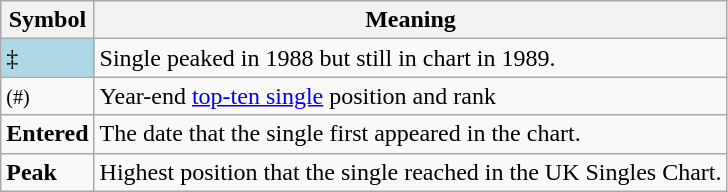<table Class="wikitable">
<tr>
<th>Symbol</th>
<th>Meaning</th>
</tr>
<tr>
<td bgcolor=lightblue>‡</td>
<td>Single peaked in 1988 but still in chart in 1989.</td>
</tr>
<tr>
<td><small>(#)</small></td>
<td>Year-end <a href='#'>top-ten single</a> position and rank</td>
</tr>
<tr>
<td><strong>Entered</strong></td>
<td>The date that the single first appeared in the chart.</td>
</tr>
<tr>
<td><strong>Peak</strong></td>
<td>Highest position that the single reached in the UK Singles Chart.</td>
</tr>
</table>
